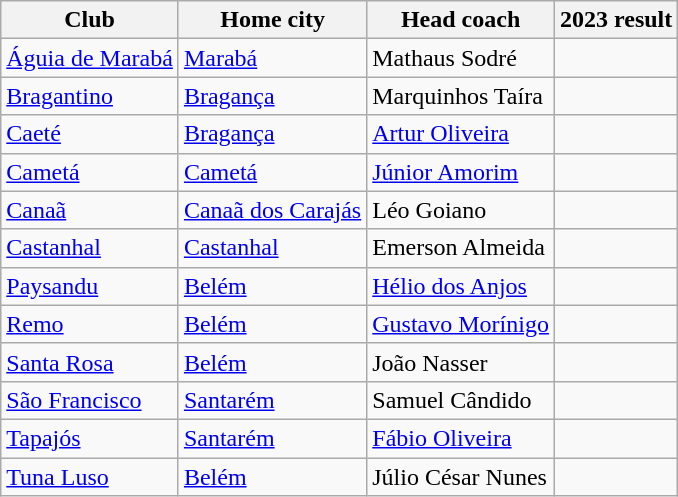<table class="wikitable sortable">
<tr>
<th>Club</th>
<th>Home city</th>
<th>Head coach</th>
<th>2023 result</th>
</tr>
<tr>
<td><a href='#'>Águia de Marabá</a></td>
<td><a href='#'>Marabá</a></td>
<td>Mathaus Sodré</td>
<td></td>
</tr>
<tr>
<td><a href='#'>Bragantino</a></td>
<td><a href='#'>Bragança</a></td>
<td>Marquinhos Taíra</td>
<td></td>
</tr>
<tr>
<td><a href='#'>Caeté</a></td>
<td><a href='#'>Bragança</a></td>
<td><a href='#'>Artur Oliveira</a></td>
<td></td>
</tr>
<tr>
<td><a href='#'>Cametá</a></td>
<td><a href='#'>Cametá</a></td>
<td><a href='#'>Júnior Amorim</a></td>
<td></td>
</tr>
<tr>
<td><a href='#'>Canaã</a></td>
<td><a href='#'>Canaã dos Carajás</a></td>
<td>Léo Goiano</td>
<td></td>
</tr>
<tr>
<td><a href='#'>Castanhal</a></td>
<td><a href='#'>Castanhal</a></td>
<td>Emerson Almeida</td>
<td></td>
</tr>
<tr>
<td><a href='#'>Paysandu</a></td>
<td><a href='#'>Belém</a></td>
<td><a href='#'>Hélio dos Anjos</a></td>
<td></td>
</tr>
<tr>
<td><a href='#'>Remo</a></td>
<td><a href='#'>Belém</a></td>
<td><a href='#'>Gustavo Morínigo</a></td>
<td></td>
</tr>
<tr>
<td><a href='#'>Santa Rosa</a></td>
<td><a href='#'>Belém</a></td>
<td>João Nasser</td>
<td></td>
</tr>
<tr>
<td><a href='#'>São Francisco</a></td>
<td><a href='#'>Santarém</a></td>
<td>Samuel Cândido</td>
<td></td>
</tr>
<tr>
<td><a href='#'>Tapajós</a></td>
<td><a href='#'>Santarém</a></td>
<td><a href='#'>Fábio Oliveira</a></td>
<td></td>
</tr>
<tr>
<td><a href='#'>Tuna Luso</a></td>
<td><a href='#'>Belém</a></td>
<td>Júlio César Nunes</td>
<td></td>
</tr>
</table>
